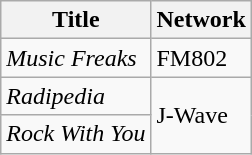<table class="wikitable">
<tr>
<th>Title</th>
<th>Network</th>
</tr>
<tr>
<td><em>Music Freaks</em></td>
<td>FM802</td>
</tr>
<tr>
<td><em>Radipedia</em></td>
<td rowspan="2">J-Wave</td>
</tr>
<tr>
<td><em>Rock With You</em></td>
</tr>
</table>
